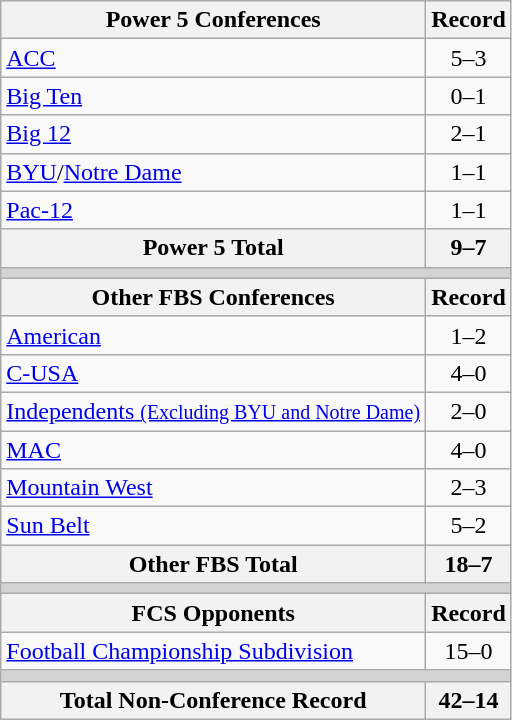<table class="wikitable">
<tr>
<th>Power 5 Conferences</th>
<th>Record</th>
</tr>
<tr>
<td><a href='#'>ACC</a></td>
<td align=center>5–3</td>
</tr>
<tr>
<td><a href='#'>Big Ten</a></td>
<td align=center>0–1</td>
</tr>
<tr>
<td><a href='#'>Big 12</a></td>
<td align=center>2–1</td>
</tr>
<tr>
<td><a href='#'>BYU</a>/<a href='#'>Notre Dame</a></td>
<td align=center>1–1</td>
</tr>
<tr>
<td><a href='#'>Pac-12</a></td>
<td align=center>1–1</td>
</tr>
<tr>
<th>Power 5 Total</th>
<th>9–7</th>
</tr>
<tr>
<th colspan="2" style="background:lightgrey;"></th>
</tr>
<tr>
<th>Other FBS Conferences</th>
<th>Record</th>
</tr>
<tr>
<td><a href='#'>American</a></td>
<td align=center>1–2</td>
</tr>
<tr>
<td><a href='#'>C-USA</a></td>
<td align=center>4–0</td>
</tr>
<tr>
<td><a href='#'>Independents <small>(Excluding BYU and Notre Dame)</small></a></td>
<td align=center>2–0</td>
</tr>
<tr>
<td><a href='#'>MAC</a></td>
<td align=center>4–0</td>
</tr>
<tr>
<td><a href='#'>Mountain West</a></td>
<td align=center>2–3</td>
</tr>
<tr>
<td><a href='#'>Sun Belt</a></td>
<td align=center>5–2</td>
</tr>
<tr>
<th>Other FBS Total</th>
<th>18–7</th>
</tr>
<tr>
<th colspan="2" style="background:lightgrey;"></th>
</tr>
<tr>
<th>FCS Opponents</th>
<th>Record</th>
</tr>
<tr>
<td><a href='#'>Football Championship Subdivision</a></td>
<td align=center>15–0</td>
</tr>
<tr>
<th colspan="2" style="background:lightgrey;"></th>
</tr>
<tr>
<th>Total Non-Conference Record</th>
<th>42–14</th>
</tr>
</table>
